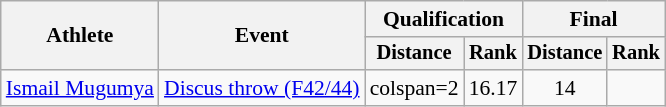<table class="wikitable" style="font-size:90%">
<tr>
<th rowspan=2>Athlete</th>
<th rowspan=2>Event</th>
<th colspan=2>Qualification</th>
<th colspan=2>Final</th>
</tr>
<tr style="font-size:95%">
<th>Distance</th>
<th>Rank</th>
<th>Distance</th>
<th>Rank</th>
</tr>
<tr align=center>
<td align=left><a href='#'>Ismail Mugumya</a></td>
<td align=left><a href='#'>Discus throw (F42/44)</a></td>
<td>colspan=2 </td>
<td>16.17</td>
<td>14</td>
</tr>
</table>
